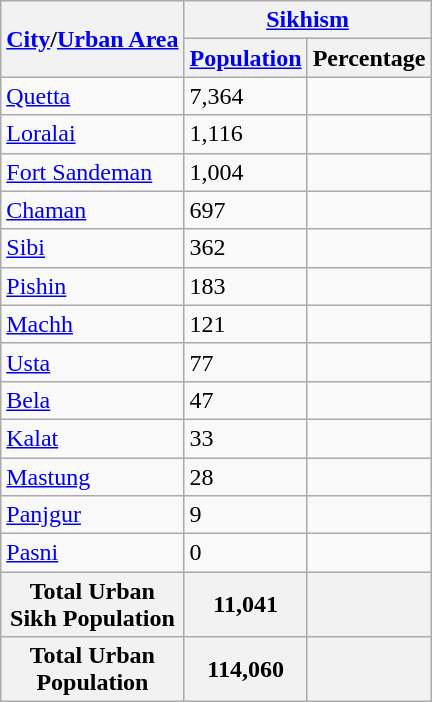<table class="wikitable sortable">
<tr>
<th rowspan="2"><a href='#'>City</a>/<a href='#'>Urban Area</a></th>
<th colspan="2"><a href='#'>Sikhism</a> </th>
</tr>
<tr>
<th><a href='#'>Population</a></th>
<th>Percentage</th>
</tr>
<tr>
<td><a href='#'>Quetta</a></td>
<td>7,364</td>
<td></td>
</tr>
<tr>
<td><a href='#'>Loralai</a></td>
<td>1,116</td>
<td></td>
</tr>
<tr>
<td><a href='#'>Fort Sandeman</a></td>
<td>1,004</td>
<td></td>
</tr>
<tr>
<td><a href='#'>Chaman</a></td>
<td>697</td>
<td></td>
</tr>
<tr>
<td><a href='#'>Sibi</a></td>
<td>362</td>
<td></td>
</tr>
<tr>
<td><a href='#'>Pishin</a></td>
<td>183</td>
<td></td>
</tr>
<tr>
<td><a href='#'>Machh</a></td>
<td>121</td>
<td></td>
</tr>
<tr>
<td><a href='#'>Usta</a></td>
<td>77</td>
<td></td>
</tr>
<tr>
<td><a href='#'>Bela</a></td>
<td>47</td>
<td></td>
</tr>
<tr>
<td><a href='#'>Kalat</a></td>
<td>33</td>
<td></td>
</tr>
<tr>
<td><a href='#'>Mastung</a></td>
<td>28</td>
<td></td>
</tr>
<tr>
<td><a href='#'>Panjgur</a></td>
<td>9</td>
<td></td>
</tr>
<tr>
<td><a href='#'>Pasni</a></td>
<td>0</td>
<td></td>
</tr>
<tr>
<th>Total Urban<br>Sikh Population</th>
<th>11,041</th>
<th></th>
</tr>
<tr>
<th>Total Urban<br>Population</th>
<th>114,060</th>
<th></th>
</tr>
</table>
